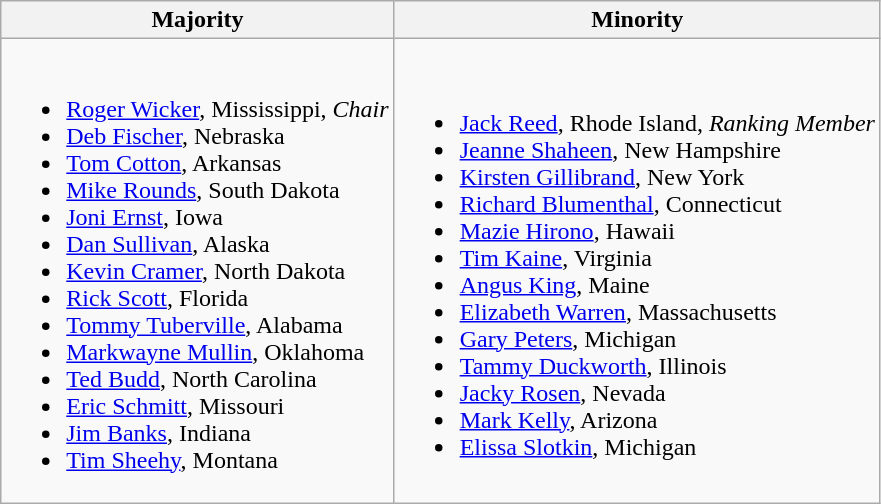<table class=wikitable>
<tr>
<th>Majority</th>
<th>Minority</th>
</tr>
<tr>
<td><br><ul><li><a href='#'>Roger Wicker</a>, Mississippi, <em>Chair</em></li><li><a href='#'>Deb Fischer</a>, Nebraska</li><li><a href='#'>Tom Cotton</a>, Arkansas</li><li><a href='#'>Mike Rounds</a>, South Dakota</li><li><a href='#'>Joni Ernst</a>, Iowa</li><li><a href='#'>Dan Sullivan</a>, Alaska</li><li><a href='#'>Kevin Cramer</a>, North Dakota</li><li><a href='#'>Rick Scott</a>, Florida</li><li><a href='#'>Tommy Tuberville</a>, Alabama</li><li><a href='#'>Markwayne Mullin</a>, Oklahoma</li><li><a href='#'>Ted Budd</a>, North Carolina</li><li><a href='#'>Eric Schmitt</a>, Missouri</li><li><a href='#'>Jim Banks</a>, Indiana</li><li><a href='#'>Tim Sheehy</a>, Montana</li></ul></td>
<td><br><ul><li><a href='#'>Jack Reed</a>, Rhode Island, <em>Ranking Member</em></li><li><a href='#'>Jeanne Shaheen</a>, New Hampshire</li><li><a href='#'>Kirsten Gillibrand</a>, New York</li><li><a href='#'>Richard Blumenthal</a>, Connecticut</li><li><a href='#'>Mazie Hirono</a>, Hawaii</li><li><a href='#'>Tim Kaine</a>, Virginia</li><li><span><a href='#'>Angus King</a>, Maine</span></li><li><a href='#'>Elizabeth Warren</a>, Massachusetts</li><li><a href='#'>Gary Peters</a>, Michigan</li><li><a href='#'>Tammy Duckworth</a>, Illinois</li><li><a href='#'>Jacky Rosen</a>, Nevada</li><li><a href='#'>Mark Kelly</a>, Arizona</li><li><a href='#'>Elissa Slotkin</a>, Michigan</li></ul></td>
</tr>
</table>
